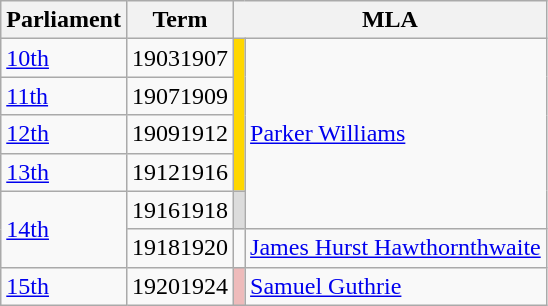<table class="wikitable">
<tr>
<th>Parliament</th>
<th>Term</th>
<th colspan="2">MLA</th>
</tr>
<tr>
<td><a href='#'>10th</a></td>
<td>19031907</td>
<td rowspan="4" style="background-color:#FFD700;"></td>
<td rowspan="5"><a href='#'>Parker Williams</a></td>
</tr>
<tr>
<td><a href='#'>11th</a></td>
<td>19071909</td>
</tr>
<tr>
<td><a href='#'>12th</a></td>
<td>19091912</td>
</tr>
<tr>
<td><a href='#'>13th</a></td>
<td>19121916</td>
</tr>
<tr>
<td rowspan="2"><a href='#'>14th</a></td>
<td>19161918</td>
<td style="background-color:#DCDCDC;"></td>
</tr>
<tr>
<td>19181920</td>
<td></td>
<td><a href='#'>James Hurst Hawthornthwaite</a></td>
</tr>
<tr>
<td><a href='#'>15th</a></td>
<td>19201924</td>
<td style="background-color:#EEBBBB;"></td>
<td><a href='#'>Samuel Guthrie</a></td>
</tr>
</table>
